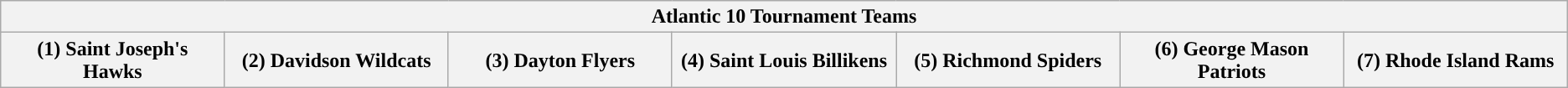<table class="wikitable">
<tr>
<th colspan=7>Atlantic 10 Tournament Teams</th>
</tr>
<tr>
<th style="width: 14%; ">(1) Saint Joseph's Hawks</th>
<th style="width: 14%; ">(2) Davidson Wildcats</th>
<th style="width: 14%; ">(3) Dayton Flyers</th>
<th style="width: 14%; ">(4) Saint Louis Billikens</th>
<th style="width: 14%; ">(5) Richmond Spiders</th>
<th style="width: 14%; ">(6) George Mason Patriots</th>
<th style="width: 14%; ">(7) Rhode Island Rams</th>
</tr>
</table>
